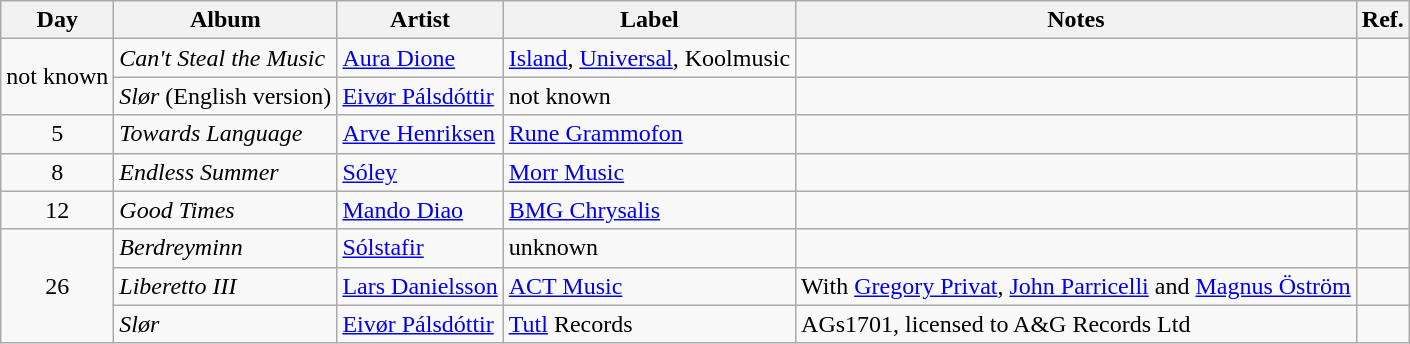<table class="wikitable">
<tr>
<th>Day</th>
<th>Album</th>
<th>Artist</th>
<th>Label</th>
<th>Notes</th>
<th>Ref.</th>
</tr>
<tr>
<td rowspan="2" style="text-align:center;">not known</td>
<td><em>Can't Steal the Music</em></td>
<td><a href='#'>Aura Dione</a></td>
<td><a href='#'>Island</a>, <a href='#'>Universal</a>, Koolmusic</td>
<td></td>
<td style="text-align:center;"></td>
</tr>
<tr>
<td><em>Slør</em> (English version)</td>
<td><a href='#'>Eivør Pálsdóttir</a></td>
<td>not known</td>
<td></td>
<td style="text-align:center;"></td>
</tr>
<tr>
<td style="text-align:center;">5</td>
<td><em>Towards Language</em></td>
<td><a href='#'>Arve Henriksen</a></td>
<td><a href='#'>Rune Grammofon</a></td>
<td></td>
<td style="text-align:center;"></td>
</tr>
<tr>
<td style="text-align:center;">8</td>
<td><em>Endless Summer </em></td>
<td><a href='#'>Sóley</a></td>
<td><a href='#'>Morr Music</a></td>
<td></td>
<td style="text-align:center;"></td>
</tr>
<tr>
<td style="text-align:center;">12</td>
<td><em>Good Times</em></td>
<td><a href='#'>Mando Diao</a></td>
<td><a href='#'>BMG Chrysalis</a></td>
<td></td>
<td style="text-align:center;"></td>
</tr>
<tr>
<td rowspan="3" style="text-align:center;">26</td>
<td><em>Berdreyminn</em></td>
<td><a href='#'>Sólstafir</a></td>
<td>unknown</td>
<td></td>
<td style="text-align:center;"></td>
</tr>
<tr>
<td><em>Liberetto III</em></td>
<td><a href='#'>Lars Danielsson</a></td>
<td><a href='#'>ACT Music</a></td>
<td>With <a href='#'>Gregory Privat</a>, <a href='#'>John Parricelli</a> and <a href='#'>Magnus Öström</a></td>
<td style="text-align:center;"></td>
</tr>
<tr>
<td><em>Slør</em></td>
<td><a href='#'>Eivør Pálsdóttir</a></td>
<td><a href='#'>Tutl</a> Records</td>
<td>AGs1701, licensed to A&G Records Ltd</td>
<td style="text-align:center;"></td>
</tr>
</table>
